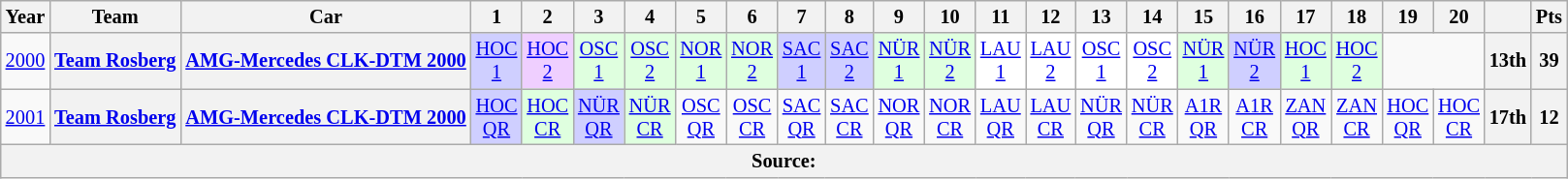<table class="wikitable" style="text-align:center; font-size:85%;">
<tr>
<th>Year</th>
<th>Team</th>
<th>Car</th>
<th>1</th>
<th>2</th>
<th>3</th>
<th>4</th>
<th>5</th>
<th>6</th>
<th>7</th>
<th>8</th>
<th>9</th>
<th>10</th>
<th>11</th>
<th>12</th>
<th>13</th>
<th>14</th>
<th>15</th>
<th>16</th>
<th>17</th>
<th>18</th>
<th>19</th>
<th>20</th>
<th></th>
<th>Pts</th>
</tr>
<tr>
<td><a href='#'>2000</a></td>
<th nowrap><a href='#'>Team Rosberg</a></th>
<th nowrap><a href='#'>AMG-Mercedes CLK-DTM 2000</a></th>
<td style="background:#cfcfff;"><a href='#'>HOC<br>1</a><br></td>
<td style="background:#efcfff;"><a href='#'>HOC<br>2</a><br></td>
<td style="background:#dfffdf;"><a href='#'>OSC<br>1</a><br></td>
<td style="background:#dfffdf;"><a href='#'>OSC<br>2</a><br></td>
<td style="background:#dfffdf;"><a href='#'>NOR<br>1</a><br></td>
<td style="background:#dfffdf;"><a href='#'>NOR<br>2</a><br></td>
<td style="background:#cfcfff;"><a href='#'>SAC<br>1</a><br></td>
<td style="background:#cfcfff;"><a href='#'>SAC<br>2</a><br></td>
<td style="background:#dfffdf;"><a href='#'>NÜR<br>1</a><br></td>
<td style="background:#dfffdf;"><a href='#'>NÜR<br>2</a><br></td>
<td style="background:#fff;"><a href='#'>LAU<br>1</a><br></td>
<td style="background:#fff;"><a href='#'>LAU<br>2</a><br></td>
<td style="background:#fff;"><a href='#'>OSC<br>1</a><br></td>
<td style="background:#fff;"><a href='#'>OSC<br>2</a><br></td>
<td style="background:#dfffdf;"><a href='#'>NÜR<br>1</a><br></td>
<td style="background:#cfcfff;"><a href='#'>NÜR<br>2</a><br></td>
<td style="background:#dfffdf;"><a href='#'>HOC<br>1</a><br></td>
<td style="background:#dfffdf;"><a href='#'>HOC<br>2</a><br></td>
<td colspan=2></td>
<th>13th</th>
<th>39</th>
</tr>
<tr>
<td><a href='#'>2001</a></td>
<th nowrap><a href='#'>Team Rosberg</a></th>
<th nowrap><a href='#'>AMG-Mercedes CLK-DTM 2000</a></th>
<td style="background:#cfcfff;"><a href='#'>HOC<br>QR</a><br></td>
<td style="background:#dfffdf;"><a href='#'>HOC<br>CR</a><br></td>
<td style="background:#cfcfff;"><a href='#'>NÜR<br>QR</a><br></td>
<td style="background:#dfffdf;"><a href='#'>NÜR<br>CR</a><br></td>
<td><a href='#'>OSC<br>QR</a></td>
<td><a href='#'>OSC<br>CR</a></td>
<td><a href='#'>SAC<br>QR</a></td>
<td><a href='#'>SAC<br>CR</a></td>
<td><a href='#'>NOR<br>QR</a></td>
<td><a href='#'>NOR<br>CR</a></td>
<td><a href='#'>LAU<br>QR</a></td>
<td><a href='#'>LAU<br>CR</a></td>
<td><a href='#'>NÜR<br>QR</a></td>
<td><a href='#'>NÜR<br>CR</a></td>
<td><a href='#'>A1R<br>QR</a></td>
<td><a href='#'>A1R<br>CR</a></td>
<td><a href='#'>ZAN<br>QR</a></td>
<td><a href='#'>ZAN<br>CR</a></td>
<td><a href='#'>HOC<br>QR</a></td>
<td><a href='#'>HOC<br>CR</a></td>
<th>17th</th>
<th>12</th>
</tr>
<tr>
<th colspan="25">Source:</th>
</tr>
</table>
